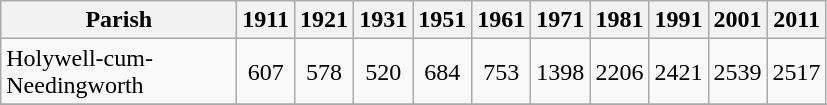<table class="wikitable" style="text-align:center;">
<tr>
<th width="150">Parish<br></th>
<th width="30">1911<br></th>
<th width="30">1921<br></th>
<th width="30">1931<br></th>
<th width="30">1951<br></th>
<th width="30">1961<br></th>
<th width="30">1971<br></th>
<th width="30">1981<br></th>
<th width="30">1991<br></th>
<th width="30">2001<br></th>
<th width="30">2011 <br></th>
</tr>
<tr>
<td align=left>Holywell-cum-Needingworth</td>
<td align="center">607</td>
<td align="center">578</td>
<td align="center">520</td>
<td align="center">684</td>
<td align="center">753</td>
<td align="center">1398</td>
<td align="center">2206</td>
<td align="center">2421</td>
<td align="center">2539</td>
<td align="center">2517</td>
</tr>
<tr>
</tr>
</table>
